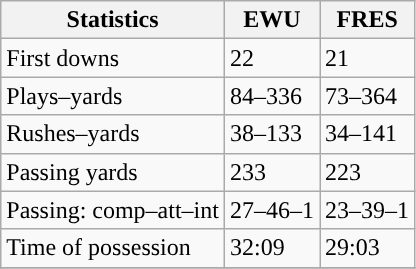<table class="wikitable" style="float: left;">
<tr>
<th>Statistics</th>
<th>EWU</th>
<th>FRES</th>
</tr>
<tr>
<td>First downs</td>
<td>22</td>
<td>21</td>
</tr>
<tr>
<td>Plays–yards</td>
<td>84–336</td>
<td>73–364</td>
</tr>
<tr>
<td>Rushes–yards</td>
<td>38–133</td>
<td>34–141</td>
</tr>
<tr>
<td>Passing yards</td>
<td>233</td>
<td>223</td>
</tr>
<tr>
<td>Passing: comp–att–int</td>
<td>27–46–1</td>
<td>23–39–1</td>
</tr>
<tr>
<td>Time of possession</td>
<td>32:09</td>
<td>29:03</td>
</tr>
<tr>
</tr>
</table>
